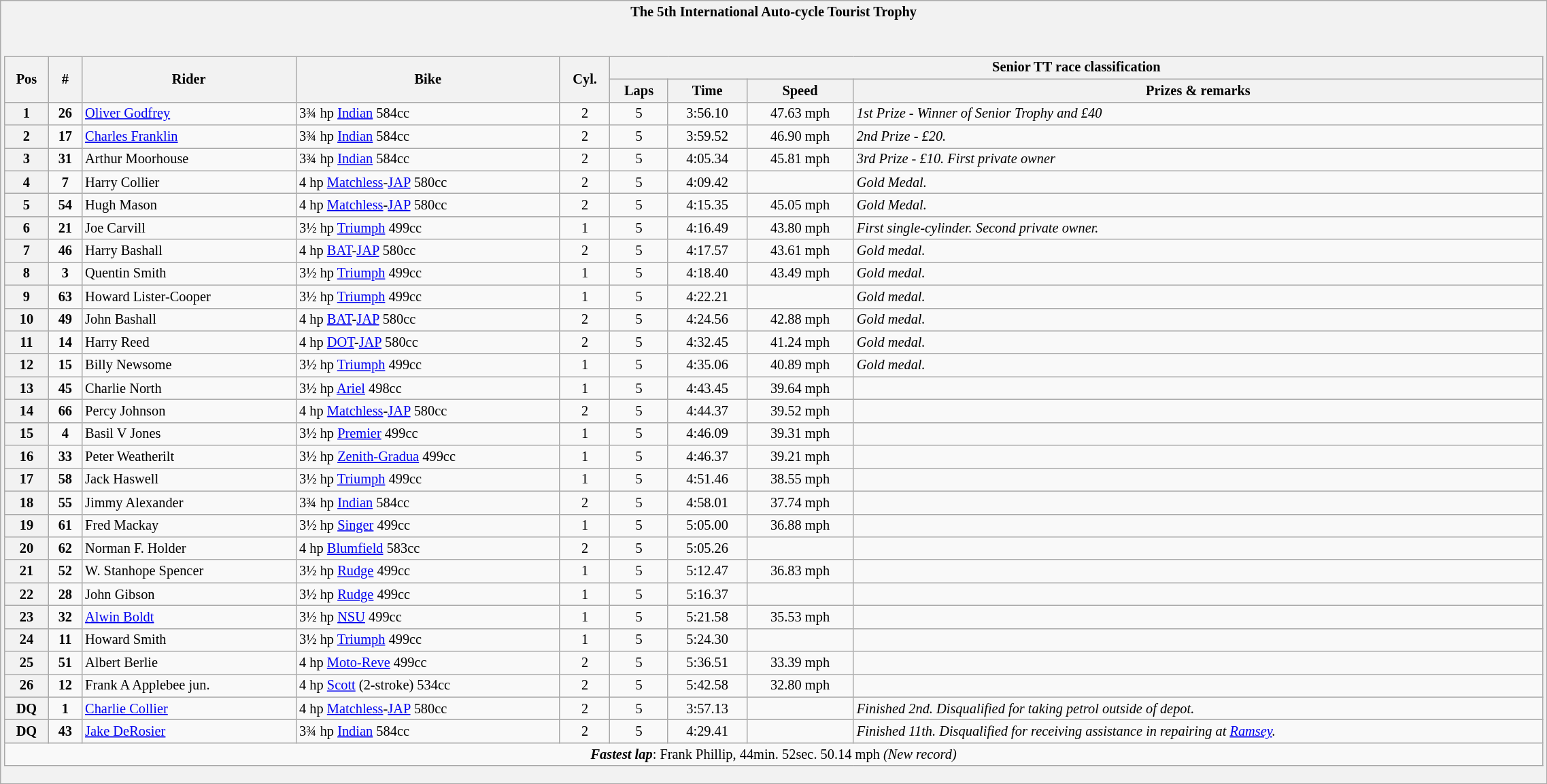<table class="wikitable" style="width:120%; font-size:85%;">
<tr>
<th style="border: 0;"> The 5th International Auto-cycle Tourist Trophy</th>
</tr>
<tr>
<td style="background: #f2f2f2; border: 0; text-align: center;"><br><table class="wikitable" style="width:100%;">
<tr bgcolor="#efefef">
<th rowspan="2">Pos</th>
<th rowspan="2">#</th>
<th rowspan="2">Rider</th>
<th rowspan="2">Bike</th>
<th rowspan="2">Cyl.</th>
<th colspan="4">Senior TT race classification</th>
</tr>
<tr>
<th>Laps</th>
<th>Time</th>
<th>Speed</th>
<th>Prizes & remarks</th>
</tr>
<tr>
<th align="center">1</th>
<td align="center"><strong>26</strong></td>
<td align="left"> <a href='#'>Oliver Godfrey</a></td>
<td align="left">3¾ hp <a href='#'>Indian</a> 584cc</td>
<td align="center">2</td>
<td align="center">5</td>
<td>3:56.10</td>
<td>47.63 mph</td>
<td align="left"><em>1st Prize - Winner of Senior Trophy and £40</em></td>
</tr>
<tr>
<th align="center">2</th>
<td align="center"><strong>17</strong></td>
<td align="left"> <a href='#'>Charles Franklin</a></td>
<td align="left">3¾ hp <a href='#'>Indian</a> 584cc</td>
<td align="center">2</td>
<td align="center">5</td>
<td>3:59.52</td>
<td>46.90 mph</td>
<td align="left"><em>2nd Prize - £20.</em></td>
</tr>
<tr>
<th align="center">3</th>
<td align="center"><strong>31</strong></td>
<td align="left"> Arthur Moorhouse</td>
<td align="left">3¾ hp <a href='#'>Indian</a> 584cc</td>
<td align="center">2</td>
<td align="center">5</td>
<td>4:05.34</td>
<td>45.81 mph</td>
<td align="left"><em>3rd Prize - £10. First private owner</em></td>
</tr>
<tr>
<th align="center">4</th>
<td align="center"><strong>7</strong></td>
<td align="left"> Harry Collier</td>
<td align="left">4 hp <a href='#'>Matchless</a>-<a href='#'>JAP</a> 580cc</td>
<td align="center">2</td>
<td align="center">5</td>
<td>4:09.42</td>
<td></td>
<td align="left"><em>Gold Medal.</em></td>
</tr>
<tr>
<th align="center">5</th>
<td align="center"><strong>54</strong></td>
<td align="left"> Hugh Mason</td>
<td align="left">4 hp <a href='#'>Matchless</a>-<a href='#'>JAP</a> 580cc</td>
<td align="center">2</td>
<td align="center">5</td>
<td>4:15.35</td>
<td>45.05 mph</td>
<td align="left"><em>Gold Medal.</em></td>
</tr>
<tr>
<th align="center">6</th>
<td align="center"><strong>21</strong></td>
<td align="left"> Joe Carvill</td>
<td align="left">3½ hp <a href='#'>Triumph</a> 499cc</td>
<td align="center">1</td>
<td align="center">5</td>
<td>4:16.49</td>
<td>43.80 mph</td>
<td align="left"><em>First single-cylinder. Second private owner.</em></td>
</tr>
<tr>
<th align="center">7</th>
<td align="center"><strong>46</strong></td>
<td align="left"> Harry Bashall</td>
<td align="left">4 hp <a href='#'>BAT</a>-<a href='#'>JAP</a> 580cc</td>
<td align="center">2</td>
<td align="center">5</td>
<td>4:17.57</td>
<td>43.61 mph</td>
<td align="left"><em>Gold medal.</em></td>
</tr>
<tr>
<th align="center">8</th>
<td align="center"><strong>3</strong></td>
<td align="left"> Quentin Smith</td>
<td align="left">3½ hp <a href='#'>Triumph</a> 499cc</td>
<td align="center">1</td>
<td align="center">5</td>
<td>4:18.40</td>
<td>43.49 mph</td>
<td align="left"><em>Gold medal.</em></td>
</tr>
<tr>
<th align="center">9</th>
<td align="center"><strong>63</strong></td>
<td align="left"> Howard Lister-Cooper</td>
<td align="left">3½ hp <a href='#'>Triumph</a> 499cc</td>
<td align="center">1</td>
<td align="center">5</td>
<td>4:22.21</td>
<td></td>
<td align="left"><em>Gold medal.</em></td>
</tr>
<tr>
<th align="center">10</th>
<td align="center"><strong>49</strong></td>
<td align="left"> John Bashall</td>
<td align="left">4 hp <a href='#'>BAT</a>-<a href='#'>JAP</a> 580cc</td>
<td align="center">2</td>
<td align="center">5</td>
<td>4:24.56</td>
<td>42.88 mph</td>
<td align="left"><em>Gold medal.</em></td>
</tr>
<tr>
<th align="center">11</th>
<td align="center"><strong>14</strong></td>
<td align="left"> Harry Reed</td>
<td align="left">4 hp <a href='#'>DOT</a>-<a href='#'>JAP</a> 580cc</td>
<td align="center">2</td>
<td align="center">5</td>
<td>4:32.45</td>
<td>41.24 mph</td>
<td align="left"><em>Gold medal.</em></td>
</tr>
<tr>
<th align="center">12</th>
<td align="center"><strong>15</strong></td>
<td align="left"> Billy Newsome</td>
<td align="left">3½ hp <a href='#'>Triumph</a> 499cc</td>
<td align="center">1</td>
<td align="center">5</td>
<td>4:35.06</td>
<td>40.89 mph</td>
<td align="left"><em>Gold medal.</em></td>
</tr>
<tr>
<th align="center">13</th>
<td align="center"><strong>45</strong></td>
<td align="left"> Charlie North</td>
<td align="left">3½ hp <a href='#'>Ariel</a> 498cc</td>
<td align="center">1</td>
<td align="center">5</td>
<td>4:43.45</td>
<td>39.64 mph</td>
<td align="left"></td>
</tr>
<tr>
<th align="center">14</th>
<td align="center"><strong>66</strong></td>
<td align="left"> Percy Johnson</td>
<td align="left">4 hp <a href='#'>Matchless</a>-<a href='#'>JAP</a> 580cc</td>
<td align="center">2</td>
<td align="center">5</td>
<td>4:44.37</td>
<td>39.52 mph</td>
<td align="left"></td>
</tr>
<tr>
<th align="center">15</th>
<td align="center"><strong>4</strong></td>
<td align="left"> Basil V Jones</td>
<td align="left">3½ hp <a href='#'>Premier</a> 499cc</td>
<td align="center">1</td>
<td align="center">5</td>
<td>4:46.09</td>
<td>39.31 mph</td>
<td align="left"></td>
</tr>
<tr>
<th align="center">16</th>
<td align="center"><strong>33</strong></td>
<td align="left"> Peter Weatherilt</td>
<td align="left">3½ hp <a href='#'>Zenith-Gradua</a> 499cc</td>
<td align="center">1</td>
<td align="center">5</td>
<td>4:46.37</td>
<td>39.21 mph</td>
<td align="left"></td>
</tr>
<tr>
<th align="center">17</th>
<td align="center"><strong>58</strong></td>
<td align="left"> Jack Haswell</td>
<td align="left">3½ hp <a href='#'>Triumph</a> 499cc</td>
<td align="center">1</td>
<td align="center">5</td>
<td>4:51.46</td>
<td>38.55 mph</td>
<td align="left"></td>
</tr>
<tr>
<th align="center">18</th>
<td align="center"><strong>55</strong></td>
<td align="left"> Jimmy Alexander</td>
<td align="left">3¾ hp <a href='#'>Indian</a> 584cc</td>
<td align="center">2</td>
<td align="center">5</td>
<td>4:58.01</td>
<td>37.74 mph</td>
<td align="left"></td>
</tr>
<tr>
<th align="center">19</th>
<td align="center"><strong>61</strong></td>
<td align="left"> Fred Mackay</td>
<td align="left">3½ hp <a href='#'>Singer</a> 499cc</td>
<td align="center">1</td>
<td align="center">5</td>
<td>5:05.00</td>
<td>36.88 mph</td>
<td align="left"></td>
</tr>
<tr>
<th align="center">20</th>
<td align="center"><strong>62</strong></td>
<td align="left"> Norman F. Holder</td>
<td align="left">4 hp <a href='#'>Blumfield</a> 583cc</td>
<td align="center">2</td>
<td align="center">5</td>
<td>5:05.26</td>
<td></td>
<td align="left"></td>
</tr>
<tr>
<th align="center">21</th>
<td align="center"><strong>52</strong></td>
<td align="left"> W. Stanhope Spencer</td>
<td align="left">3½ hp <a href='#'>Rudge</a> 499cc</td>
<td align="center">1</td>
<td align="center">5</td>
<td>5:12.47</td>
<td>36.83 mph</td>
<td align="left"></td>
</tr>
<tr>
<th align="center">22</th>
<td align="center"><strong>28</strong></td>
<td align="left"> John Gibson</td>
<td align="left">3½ hp <a href='#'>Rudge</a> 499cc</td>
<td align="center">1</td>
<td align="center">5</td>
<td>5:16.37</td>
<td></td>
<td align="left"></td>
</tr>
<tr>
<th align="center">23</th>
<td align="center"><strong>32</strong></td>
<td align="left"> <a href='#'>Alwin Boldt</a></td>
<td align="left">3½ hp <a href='#'>NSU</a> 499cc</td>
<td align="center">1</td>
<td align="center">5</td>
<td>5:21.58</td>
<td>35.53 mph</td>
<td align="left"></td>
</tr>
<tr>
<th align="center">24</th>
<td align="center"><strong>11</strong></td>
<td align="left"> Howard Smith</td>
<td align="left">3½ hp <a href='#'>Triumph</a> 499cc</td>
<td align="center">1</td>
<td align="center">5</td>
<td>5:24.30</td>
<td></td>
<td align="left"></td>
</tr>
<tr>
<th align="center">25</th>
<td align="center"><strong>51</strong></td>
<td align="left"> Albert Berlie</td>
<td align="left">4 hp <a href='#'>Moto-Reve</a> 499cc</td>
<td align="center">2</td>
<td align="center">5</td>
<td>5:36.51</td>
<td>33.39 mph</td>
<td align="left"></td>
</tr>
<tr>
<th align="center">26</th>
<td align="center"><strong>12</strong></td>
<td align="left"> Frank A Applebee jun.</td>
<td align="left">4 hp <a href='#'>Scott</a> (2-stroke) 534cc</td>
<td align="center">2</td>
<td align="center">5</td>
<td>5:42.58</td>
<td>32.80 mph</td>
<td align="left"></td>
</tr>
<tr>
<th align="center">DQ</th>
<td align="center"><strong>1</strong></td>
<td align="left"> <a href='#'>Charlie Collier</a></td>
<td align="left">4 hp <a href='#'>Matchless</a>-<a href='#'>JAP</a> 580cc</td>
<td align="center">2</td>
<td align="center">5</td>
<td>3:57.13</td>
<td></td>
<td align="left"><em>Finished 2nd. Disqualified for taking petrol outside of depot.</em></td>
</tr>
<tr>
<th align="center">DQ</th>
<td align="center"><strong>43</strong></td>
<td align="left"> <a href='#'>Jake DeRosier</a></td>
<td align="left">3¾ hp <a href='#'>Indian</a> 584cc</td>
<td align="center">2</td>
<td align="center">5</td>
<td>4:29.41</td>
<td></td>
<td align="left"><em>Finished 11th. Disqualified for receiving assistance in repairing at <a href='#'>Ramsey</a>.</em></td>
</tr>
<tr>
<td colspan=14><strong><em>Fastest lap</em></strong>: Frank Phillip, 44min. 52sec. 50.14 mph <em>(New record)</em></td>
</tr>
<tr>
</tr>
</table>
</td>
</tr>
</table>
